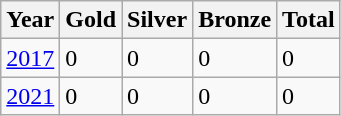<table class="wikitable">
<tr>
<th>Year</th>
<th>Gold</th>
<th>Silver</th>
<th>Bronze</th>
<th>Total</th>
</tr>
<tr>
<td><a href='#'>2017</a></td>
<td>0</td>
<td>0</td>
<td>0</td>
<td>0</td>
</tr>
<tr>
<td><a href='#'>2021</a></td>
<td>0</td>
<td>0</td>
<td>0</td>
<td>0</td>
</tr>
</table>
